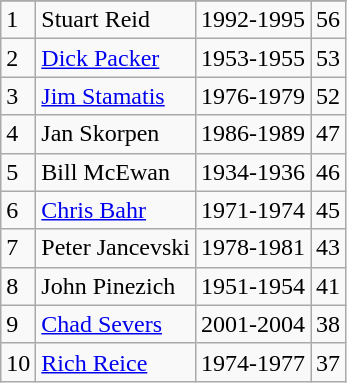<table class="wikitable">
<tr>
</tr>
<tr>
<td>1</td>
<td> Stuart Reid</td>
<td>1992-1995</td>
<td>56</td>
</tr>
<tr>
<td>2</td>
<td> <a href='#'>Dick Packer</a></td>
<td>1953-1955</td>
<td>53</td>
</tr>
<tr>
<td>3</td>
<td> <a href='#'>Jim Stamatis</a></td>
<td>1976-1979</td>
<td>52</td>
</tr>
<tr>
<td>4</td>
<td> Jan Skorpen</td>
<td>1986-1989</td>
<td>47</td>
</tr>
<tr>
<td>5</td>
<td> Bill McEwan</td>
<td>1934-1936</td>
<td>46</td>
</tr>
<tr>
<td>6</td>
<td> <a href='#'>Chris Bahr</a></td>
<td>1971-1974</td>
<td>45</td>
</tr>
<tr>
<td>7</td>
<td> Peter Jancevski</td>
<td>1978-1981</td>
<td>43</td>
</tr>
<tr>
<td>8</td>
<td> John Pinezich</td>
<td>1951-1954</td>
<td>41</td>
</tr>
<tr>
<td>9</td>
<td> <a href='#'>Chad Severs</a></td>
<td>2001-2004</td>
<td>38</td>
</tr>
<tr>
<td>10</td>
<td> <a href='#'>Rich Reice</a></td>
<td>1974-1977</td>
<td>37</td>
</tr>
</table>
